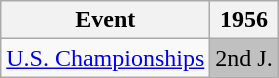<table class="wikitable">
<tr>
<th>Event</th>
<th>1956</th>
</tr>
<tr>
<td><a href='#'>U.S. Championships</a></td>
<td align="center" bgcolor="silver">2nd J.</td>
</tr>
</table>
